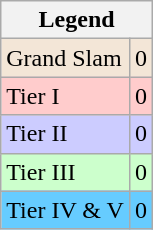<table class="wikitable sortable mw-collapsible mw-collapsed">
<tr>
<th colspan=2>Legend</th>
</tr>
<tr style="background:#f3e6d7;">
<td>Grand Slam</td>
<td align="center">0</td>
</tr>
<tr style="background:#fcc;">
<td>Tier I</td>
<td align="center">0</td>
</tr>
<tr style="background:#ccf;">
<td>Tier II</td>
<td align="center">0</td>
</tr>
<tr style="background:#cfc;">
<td>Tier III</td>
<td align="center">0</td>
</tr>
<tr style="background:#6cf;">
<td>Tier IV & V</td>
<td align="center">0</td>
</tr>
</table>
